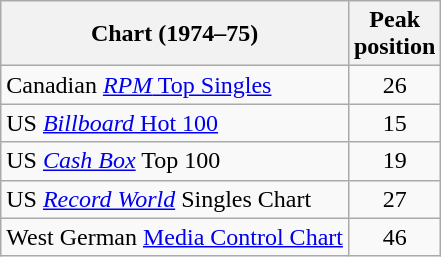<table class="wikitable sortable" style="clear: left;">
<tr>
<th align="left">Chart (1974–75)</th>
<th align="center">Peak<br>position</th>
</tr>
<tr>
<td>Canadian <a href='#'><em>RPM</em> Top Singles</a></td>
<td style="text-align:center;">26</td>
</tr>
<tr>
<td align="left">US <a href='#'><em>Billboard</em> Hot 100</a></td>
<td align="center">15</td>
</tr>
<tr>
<td align="left">US <em><a href='#'>Cash Box</a></em> Top 100</td>
<td align="center">19</td>
</tr>
<tr>
<td align="left">US <em><a href='#'>Record World</a></em> Singles Chart</td>
<td align="center">27</td>
</tr>
<tr>
<td>West German <a href='#'>Media Control Chart</a></td>
<td style="text-align:center;">46</td>
</tr>
</table>
